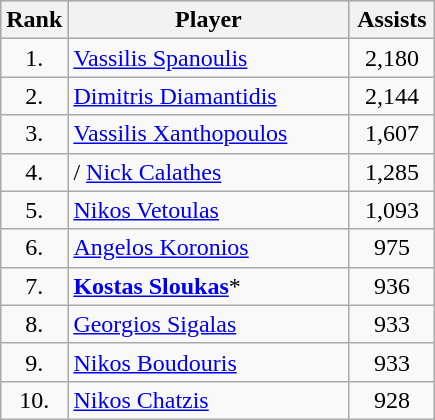<table class="wikitable"  style="text-align:center;">
<tr style="background:silver;">
<th style="width:20px;">Rank</th>
<th style="width:180px;">Player</th>
<th style="width:50px;">Assists</th>
</tr>
<tr>
<td>1.</td>
<td style="text-align:left"> <a href='#'>Vassilis Spanoulis</a></td>
<td>2,180</td>
</tr>
<tr>
<td>2.</td>
<td style="text-align:left"> <a href='#'>Dimitris Diamantidis</a></td>
<td>2,144</td>
</tr>
<tr>
<td>3.</td>
<td style="text-align:left"> <a href='#'>Vassilis Xanthopoulos</a></td>
<td>1,607</td>
</tr>
<tr>
<td>4.</td>
<td style="text-align:left">/ <a href='#'>Nick Calathes</a></td>
<td>1,285</td>
</tr>
<tr>
<td>5.</td>
<td style="text-align:left"> <a href='#'>Nikos Vetoulas</a></td>
<td>1,093</td>
</tr>
<tr>
<td>6.</td>
<td style="text-align:left"> <a href='#'>Angelos Koronios</a></td>
<td>975</td>
</tr>
<tr>
<td>7.</td>
<td style="text-align:left"> <strong><a href='#'>Kostas Sloukas</a></strong>*</td>
<td>936</td>
</tr>
<tr>
<td>8.</td>
<td style="text-align:left"> <a href='#'>Georgios Sigalas</a></td>
<td>933</td>
</tr>
<tr>
<td>9.</td>
<td style="text-align:left"> <a href='#'>Nikos Boudouris</a></td>
<td>933</td>
</tr>
<tr>
<td>10.</td>
<td style="text-align:left"> <a href='#'>Nikos Chatzis</a></td>
<td>928</td>
</tr>
</table>
